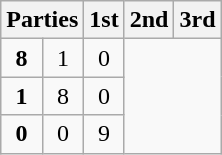<table class="wikitable" style="text-align:center;">
<tr>
<th colspan=2 style="text-align:left;">Parties</th>
<th>1st</th>
<th>2nd</th>
<th>3rd</th>
</tr>
<tr>
<td><strong>8</strong></td>
<td>1</td>
<td>0</td>
</tr>
<tr>
<td><strong>1</strong></td>
<td>8</td>
<td>0</td>
</tr>
<tr>
<td><strong>0</strong></td>
<td>0</td>
<td>9</td>
</tr>
</table>
